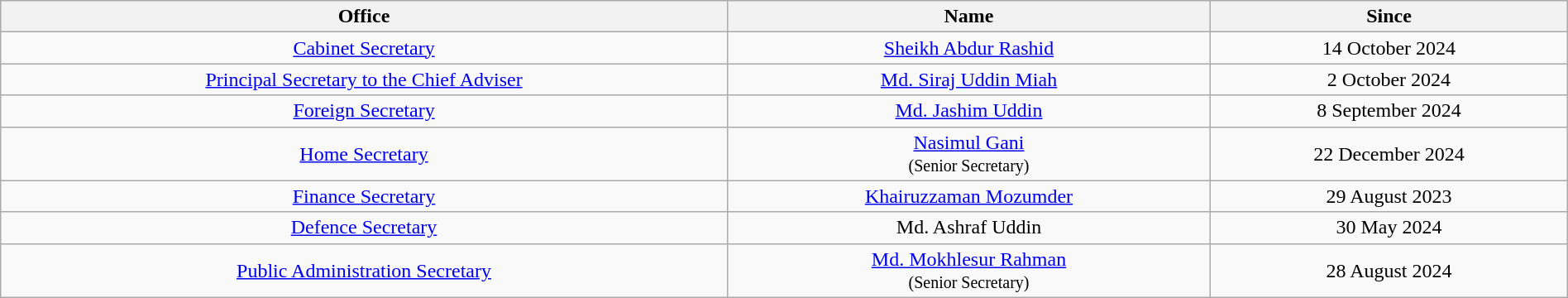<table class="wikitable"  style="width:100%; text-align:center;">
<tr>
<th>Office</th>
<th>Name</th>
<th>Since</th>
</tr>
<tr>
<td><a href='#'>Cabinet Secretary</a></td>
<td><a href='#'>Sheikh Abdur Rashid</a></td>
<td>14 October 2024</td>
</tr>
<tr>
<td><a href='#'>Principal Secretary to the Chief Adviser</a></td>
<td><a href='#'>Md. Siraj Uddin Miah</a></td>
<td>2 October 2024</td>
</tr>
<tr>
<td><a href='#'>Foreign Secretary</a></td>
<td><a href='#'>Md. Jashim Uddin</a></td>
<td>8 September 2024</td>
</tr>
<tr>
<td><a href='#'>Home Secretary</a></td>
<td><a href='#'>Nasimul Gani</a><br><small>(Senior Secretary)</small></td>
<td>22 December 2024</td>
</tr>
<tr>
<td><a href='#'>Finance Secretary</a></td>
<td><a href='#'>Khairuzzaman Mozumder</a></td>
<td>29 August 2023</td>
</tr>
<tr>
<td><a href='#'>Defence Secretary</a></td>
<td>Md. Ashraf Uddin</td>
<td>30 May 2024</td>
</tr>
<tr>
<td><a href='#'>Public Administration Secretary</a></td>
<td><a href='#'>Md. Mokhlesur Rahman</a><br><small>(Senior Secretary)</small></td>
<td>28 August 2024</td>
</tr>
</table>
